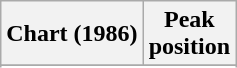<table class="wikitable sortable">
<tr>
<th>Chart (1986)</th>
<th>Peak<br>position</th>
</tr>
<tr>
</tr>
<tr>
</tr>
<tr>
</tr>
<tr>
</tr>
<tr>
</tr>
<tr>
</tr>
<tr>
</tr>
<tr>
</tr>
<tr>
</tr>
</table>
